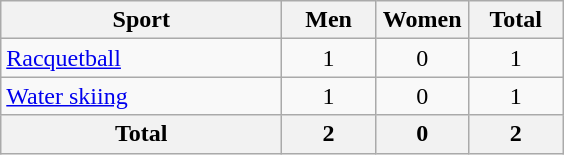<table class="wikitable sortable" style="text-align:center;">
<tr>
<th width=180>Sport</th>
<th width=55>Men</th>
<th width=55>Women</th>
<th width=55>Total</th>
</tr>
<tr>
<td align=left><a href='#'>Racquetball</a></td>
<td>1</td>
<td>0</td>
<td>1</td>
</tr>
<tr>
<td align=left><a href='#'>Water skiing</a></td>
<td>1</td>
<td>0</td>
<td>1</td>
</tr>
<tr>
<th>Total</th>
<th>2</th>
<th>0</th>
<th>2</th>
</tr>
</table>
